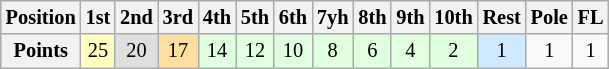<table class="wikitable" style="font-size: 85%;">
<tr>
<th>Position</th>
<th>1st</th>
<th>2nd</th>
<th>3rd</th>
<th>4th</th>
<th>5th</th>
<th>6th</th>
<th>7yh</th>
<th>8th</th>
<th>9th</th>
<th>10th</th>
<th>Rest</th>
<th>Pole</th>
<th>FL</th>
</tr>
<tr align="center">
<th>Points</th>
<td bgcolor="#FFFFBF">25</td>
<td bgcolor="#DFDFDF">20</td>
<td bgcolor="#FFDF9F">17</td>
<td bgcolor="#DFFFDF">14</td>
<td bgcolor="#DFFFDF">12</td>
<td bgcolor="#DFFFDF">10</td>
<td bgcolor="#DFFFDF">8</td>
<td bgcolor="#DFFFDF">6</td>
<td bgcolor="#DFFFDF">4</td>
<td bgcolor="#DFFFDF">2</td>
<td bgcolor="#CFEAFF">1</td>
<td>1</td>
<td>1</td>
</tr>
</table>
